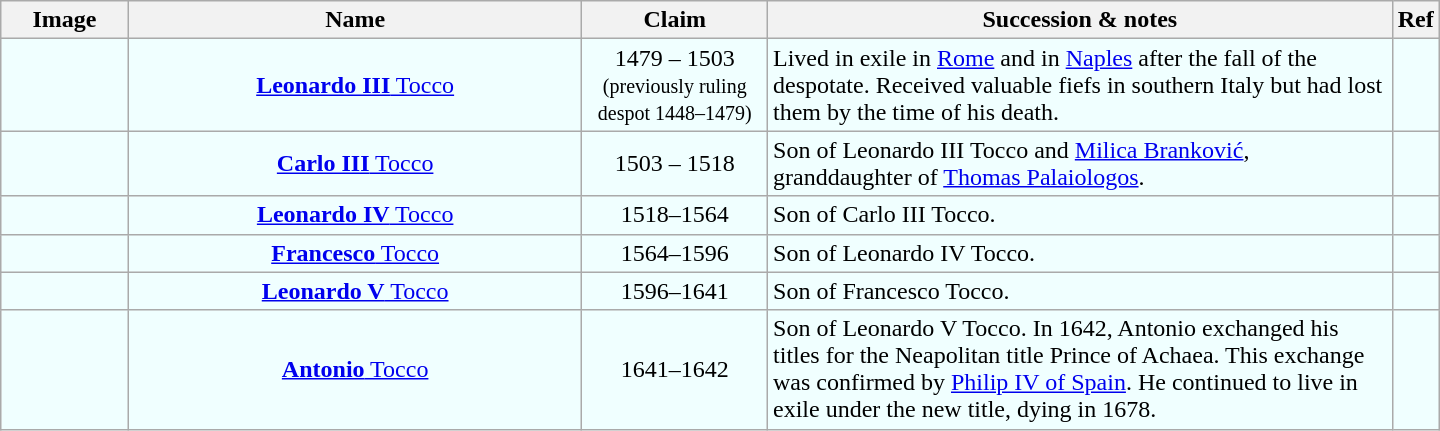<table class="wikitable" style="width:960px">
<tr>
<th width="80px">Image</th>
<th width="310px">Name</th>
<th width="120px">Claim</th>
<th width="430px">Succession & notes</th>
<th width="20px">Ref</th>
</tr>
<tr>
<td style="background:#F0FFFF;"></td>
<td style="background:#F0FFFF;" align="center"><a href='#'><strong>Leonardo III</strong> Tocco</a></td>
<td style="background:#F0FFFF;" align="center">1479 –  1503<br><small>(previously ruling despot 1448–1479)</small></td>
<td style="background:#F0FFFF;">Lived in exile in <a href='#'>Rome</a> and in <a href='#'>Naples</a> after the fall of the despotate. Received valuable fiefs in southern Italy but had lost them by the time of his death.</td>
<td style="background:#F0FFFF;"></td>
</tr>
<tr>
<td style="background:#F0FFFF;"></td>
<td style="background:#F0FFFF;" align="center"><a href='#'><strong>Carlo III</strong> Tocco</a></td>
<td style="background:#F0FFFF;" align="center"> 1503 – 1518</td>
<td style="background:#F0FFFF;">Son of Leonardo III Tocco and <a href='#'>Milica Branković</a>, granddaughter of <a href='#'>Thomas Palaiologos</a>.</td>
<td style="background:#F0FFFF;"><br></td>
</tr>
<tr>
<td style="background:#F0FFFF;"></td>
<td style="background:#F0FFFF;" align="center"><a href='#'><strong>Leonardo IV</strong> Tocco</a></td>
<td style="background:#F0FFFF;" align="center">1518–1564</td>
<td style="background:#F0FFFF;">Son of Carlo III Tocco.</td>
<td style="background:#F0FFFF;"><br></td>
</tr>
<tr>
<td style="background:#F0FFFF;"></td>
<td style="background:#F0FFFF;" align="center"><a href='#'><strong>Francesco</strong> Tocco</a></td>
<td style="background:#F0FFFF;" align="center">1564–1596</td>
<td style="background:#F0FFFF;">Son of Leonardo IV Tocco.</td>
<td style="background:#F0FFFF;"></td>
</tr>
<tr>
<td style="background:#F0FFFF;"></td>
<td style="background:#F0FFFF;" align="center"><a href='#'><strong>Leonardo V</strong> Tocco</a></td>
<td style="background:#F0FFFF;" align="center">1596–1641</td>
<td style="background:#F0FFFF;">Son of Francesco Tocco.</td>
<td style="background:#F0FFFF;"></td>
</tr>
<tr>
<td style="background:#F0FFFF;"></td>
<td style="background:#F0FFFF;" align="center"><a href='#'><strong>Antonio</strong> Tocco</a></td>
<td style="background:#F0FFFF;" align="center">1641–1642</td>
<td style="background:#F0FFFF;">Son of Leonardo V Tocco. In 1642, Antonio exchanged his titles for the Neapolitan title Prince of Achaea. This exchange was confirmed by <a href='#'>Philip IV of Spain</a>. He continued to live in exile under the new title, dying in 1678.</td>
<td style="background:#F0FFFF;"><br><br></td>
</tr>
</table>
